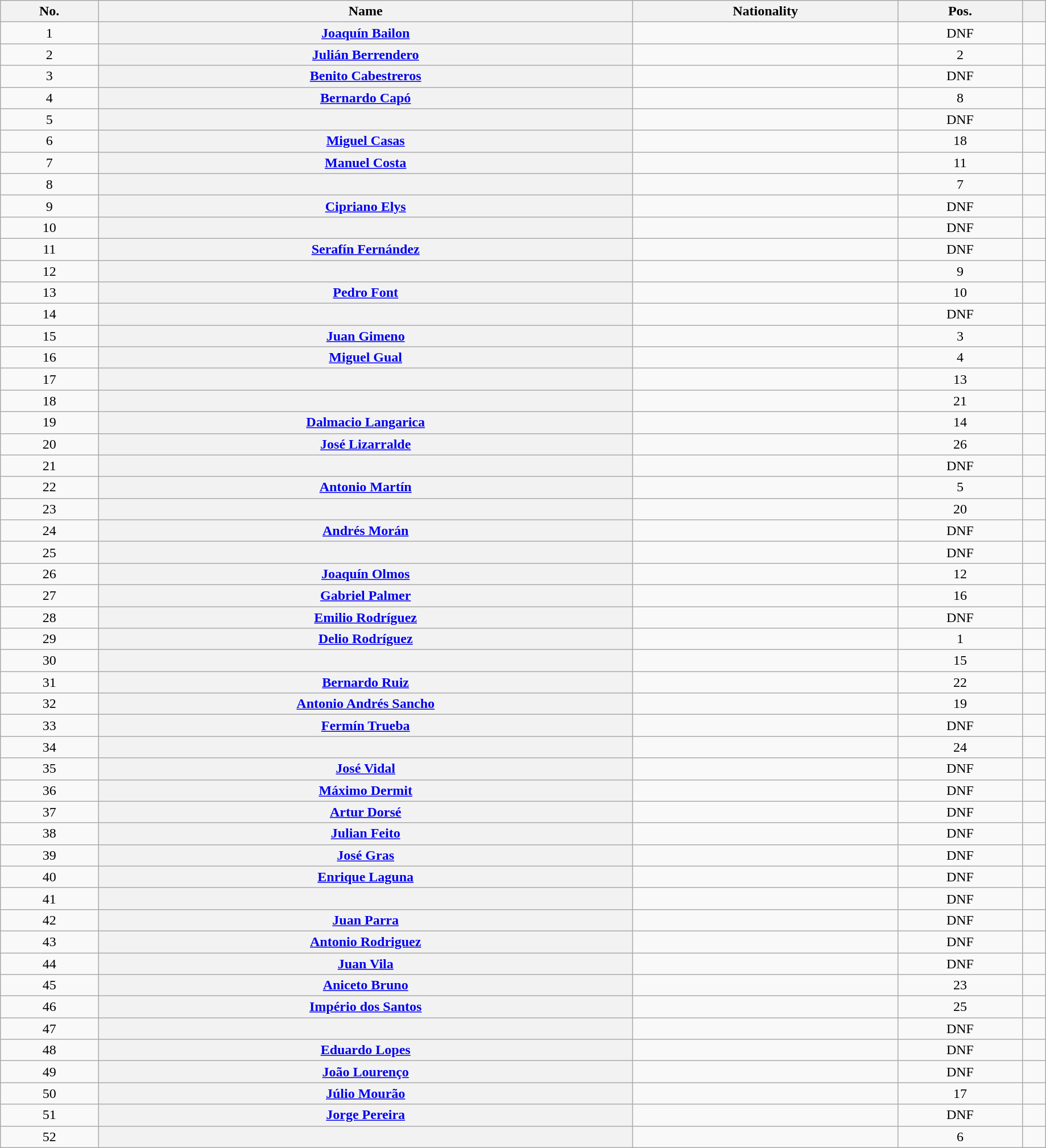<table class="wikitable plainrowheaders sortable" style="width:97%">
<tr>
<th scope="col">No.</th>
<th scope="col">Name</th>
<th scope="col">Nationality</th>
<th scope="col" data-sort-type="number">Pos.</th>
<th scope="col" class="unsortable"></th>
</tr>
<tr>
<td style="text-align:center;">1</td>
<th scope="row"><a href='#'>Joaquín Bailon</a></th>
<td></td>
<td style="text-align:center;" data-sort-value="27">DNF</td>
<td style="text-align:center;"></td>
</tr>
<tr>
<td style="text-align:center;">2</td>
<th scope="row"><a href='#'>Julián Berrendero</a></th>
<td></td>
<td style="text-align:center;">2</td>
<td style="text-align:center;"></td>
</tr>
<tr>
<td style="text-align:center;">3</td>
<th scope="row"><a href='#'>Benito Cabestreros</a></th>
<td></td>
<td style="text-align:center;" data-sort-value="27">DNF</td>
<td style="text-align:center;"></td>
</tr>
<tr>
<td style="text-align:center;">4</td>
<th scope="row"><a href='#'>Bernardo Capó</a></th>
<td></td>
<td style="text-align:center;">8</td>
<td style="text-align:center;"></td>
</tr>
<tr>
<td style="text-align:center;">5</td>
<th scope="row"></th>
<td></td>
<td style="text-align:center;" data-sort-value="27">DNF</td>
<td style="text-align:center;"></td>
</tr>
<tr>
<td style="text-align:center;">6</td>
<th scope="row"><a href='#'>Miguel Casas</a></th>
<td></td>
<td style="text-align:center;">18</td>
<td style="text-align:center;"></td>
</tr>
<tr>
<td style="text-align:center;">7</td>
<th scope="row"><a href='#'>Manuel Costa</a></th>
<td></td>
<td style="text-align:center;">11</td>
<td style="text-align:center;"></td>
</tr>
<tr>
<td style="text-align:center;">8</td>
<th scope="row"></th>
<td></td>
<td style="text-align:center;">7</td>
<td style="text-align:center;"></td>
</tr>
<tr>
<td style="text-align:center;">9</td>
<th scope="row"><a href='#'>Cipriano Elys</a></th>
<td></td>
<td style="text-align:center;" data-sort-value="27">DNF</td>
<td style="text-align:center;"></td>
</tr>
<tr>
<td style="text-align:center;">10</td>
<th scope="row"></th>
<td></td>
<td style="text-align:center;" data-sort-value="27">DNF</td>
<td style="text-align:center;"></td>
</tr>
<tr>
<td style="text-align:center;">11</td>
<th scope="row"><a href='#'>Serafín Fernández</a></th>
<td></td>
<td style="text-align:center;" data-sort-value="27">DNF</td>
<td style="text-align:center;"></td>
</tr>
<tr>
<td style="text-align:center;">12</td>
<th scope="row"></th>
<td></td>
<td style="text-align:center;">9</td>
<td style="text-align:center;"></td>
</tr>
<tr>
<td style="text-align:center;">13</td>
<th scope="row"><a href='#'>Pedro Font</a></th>
<td></td>
<td style="text-align:center;">10</td>
<td style="text-align:center;"></td>
</tr>
<tr>
<td style="text-align:center;">14</td>
<th scope="row"></th>
<td></td>
<td style="text-align:center;" data-sort-value="27">DNF</td>
<td style="text-align:center;"></td>
</tr>
<tr>
<td style="text-align:center;">15</td>
<th scope="row"><a href='#'>Juan Gimeno</a></th>
<td></td>
<td style="text-align:center;">3</td>
<td style="text-align:center;"></td>
</tr>
<tr>
<td style="text-align:center;">16</td>
<th scope="row"><a href='#'>Miguel Gual</a></th>
<td></td>
<td style="text-align:center;">4</td>
<td style="text-align:center;"></td>
</tr>
<tr>
<td style="text-align:center;">17</td>
<th scope="row"></th>
<td></td>
<td style="text-align:center;">13</td>
<td style="text-align:center;"></td>
</tr>
<tr>
<td style="text-align:center;">18</td>
<th scope="row"></th>
<td></td>
<td style="text-align:center;">21</td>
<td style="text-align:center;"></td>
</tr>
<tr>
<td style="text-align:center;">19</td>
<th scope="row"><a href='#'>Dalmacio Langarica</a></th>
<td></td>
<td style="text-align:center;">14</td>
<td style="text-align:center;"></td>
</tr>
<tr>
<td style="text-align:center;">20</td>
<th scope="row"><a href='#'>José Lizarralde</a></th>
<td></td>
<td style="text-align:center;">26</td>
<td style="text-align:center;"></td>
</tr>
<tr>
<td style="text-align:center;">21</td>
<th scope="row"></th>
<td></td>
<td style="text-align:center;" data-sort-value="27">DNF</td>
<td style="text-align:center;"></td>
</tr>
<tr>
<td style="text-align:center;">22</td>
<th scope="row"><a href='#'>Antonio Martín</a></th>
<td></td>
<td style="text-align:center;">5</td>
<td style="text-align:center;"></td>
</tr>
<tr>
<td style="text-align:center;">23</td>
<th scope="row"></th>
<td></td>
<td style="text-align:center;">20</td>
<td style="text-align:center;"></td>
</tr>
<tr>
<td style="text-align:center;">24</td>
<th scope="row"><a href='#'>Andrés Morán</a></th>
<td></td>
<td style="text-align:center;" data-sort-value="27">DNF</td>
<td style="text-align:center;"></td>
</tr>
<tr>
<td style="text-align:center;">25</td>
<th scope="row"></th>
<td></td>
<td style="text-align:center;" data-sort-value="27">DNF</td>
<td style="text-align:center;"></td>
</tr>
<tr>
<td style="text-align:center;">26</td>
<th scope="row"><a href='#'>Joaquín Olmos</a></th>
<td></td>
<td style="text-align:center;">12</td>
<td style="text-align:center;"></td>
</tr>
<tr>
<td style="text-align:center;">27</td>
<th scope="row"><a href='#'>Gabriel Palmer</a></th>
<td></td>
<td style="text-align:center;">16</td>
<td style="text-align:center;"></td>
</tr>
<tr>
<td style="text-align:center;">28</td>
<th scope="row"><a href='#'>Emilio Rodríguez</a></th>
<td></td>
<td style="text-align:center;" data-sort-value="27">DNF</td>
<td style="text-align:center;"></td>
</tr>
<tr>
<td style="text-align:center;">29</td>
<th scope="row"><a href='#'>Delio Rodríguez</a></th>
<td></td>
<td style="text-align:center;">1</td>
<td style="text-align:center;"></td>
</tr>
<tr>
<td style="text-align:center;">30</td>
<th scope="row"></th>
<td></td>
<td style="text-align:center;">15</td>
<td style="text-align:center;"></td>
</tr>
<tr>
<td style="text-align:center;">31</td>
<th scope="row"><a href='#'>Bernardo Ruiz</a></th>
<td></td>
<td style="text-align:center;">22</td>
<td style="text-align:center;"></td>
</tr>
<tr>
<td style="text-align:center;">32</td>
<th scope="row"><a href='#'>Antonio Andrés Sancho</a></th>
<td></td>
<td style="text-align:center;">19</td>
<td style="text-align:center;"></td>
</tr>
<tr>
<td style="text-align:center;">33</td>
<th scope="row"><a href='#'>Fermín Trueba</a></th>
<td></td>
<td style="text-align:center;" data-sort-value="27">DNF</td>
<td style="text-align:center;"></td>
</tr>
<tr>
<td style="text-align:center;">34</td>
<th scope="row"></th>
<td></td>
<td style="text-align:center;">24</td>
<td style="text-align:center;"></td>
</tr>
<tr>
<td style="text-align:center;">35</td>
<th scope="row"><a href='#'>José Vidal</a></th>
<td></td>
<td style="text-align:center;" data-sort-value="27">DNF</td>
<td style="text-align:center;"></td>
</tr>
<tr>
<td style="text-align:center;">36</td>
<th scope="row"><a href='#'>Máximo Dermit</a></th>
<td></td>
<td style="text-align:center;" data-sort-value="27">DNF</td>
<td style="text-align:center;"></td>
</tr>
<tr>
<td style="text-align:center;">37</td>
<th scope="row"><a href='#'>Artur Dorsé</a></th>
<td></td>
<td style="text-align:center;" data-sort-value="27">DNF</td>
<td style="text-align:center;"></td>
</tr>
<tr>
<td style="text-align:center;">38</td>
<th scope="row"><a href='#'>Julian Feito</a></th>
<td></td>
<td style="text-align:center;" data-sort-value="27">DNF</td>
<td style="text-align:center;"></td>
</tr>
<tr>
<td style="text-align:center;">39</td>
<th scope="row"><a href='#'>José Gras</a></th>
<td></td>
<td style="text-align:center;" data-sort-value="27">DNF</td>
<td style="text-align:center;"></td>
</tr>
<tr>
<td style="text-align:center;">40</td>
<th scope="row"><a href='#'>Enrique Laguna</a></th>
<td></td>
<td style="text-align:center;" data-sort-value="27">DNF</td>
<td style="text-align:center;"></td>
</tr>
<tr>
<td style="text-align:center;">41</td>
<th scope="row"></th>
<td></td>
<td style="text-align:center;" data-sort-value="27">DNF</td>
<td style="text-align:center;"></td>
</tr>
<tr>
<td style="text-align:center;">42</td>
<th scope="row"><a href='#'>Juan Parra</a></th>
<td></td>
<td style="text-align:center;" data-sort-value="27">DNF</td>
<td style="text-align:center;"></td>
</tr>
<tr>
<td style="text-align:center;">43</td>
<th scope="row"><a href='#'>Antonio Rodriguez</a></th>
<td></td>
<td style="text-align:center;" data-sort-value="27">DNF</td>
<td style="text-align:center;"></td>
</tr>
<tr>
<td style="text-align:center;">44</td>
<th scope="row"><a href='#'>Juan Vila</a></th>
<td></td>
<td style="text-align:center;" data-sort-value="27">DNF</td>
<td style="text-align:center;"></td>
</tr>
<tr>
<td style="text-align:center;">45</td>
<th scope="row"><a href='#'>Aniceto Bruno</a></th>
<td></td>
<td style="text-align:center;">23</td>
<td style="text-align:center;"></td>
</tr>
<tr>
<td style="text-align:center;">46</td>
<th scope="row"><a href='#'>Império dos Santos</a></th>
<td></td>
<td style="text-align:center;">25</td>
<td style="text-align:center;"></td>
</tr>
<tr>
<td style="text-align:center;">47</td>
<th scope="row"></th>
<td></td>
<td style="text-align:center;" data-sort-value="27">DNF</td>
<td style="text-align:center;"></td>
</tr>
<tr>
<td style="text-align:center;">48</td>
<th scope="row"><a href='#'>Eduardo Lopes</a></th>
<td></td>
<td style="text-align:center;" data-sort-value="27">DNF</td>
<td style="text-align:center;"></td>
</tr>
<tr>
<td style="text-align:center;">49</td>
<th scope="row"><a href='#'>João Lourenço</a></th>
<td></td>
<td style="text-align:center;" data-sort-value="27">DNF</td>
<td style="text-align:center;"></td>
</tr>
<tr>
<td style="text-align:center;">50</td>
<th scope="row"><a href='#'>Júlio Mourão</a></th>
<td></td>
<td style="text-align:center;">17</td>
<td style="text-align:center;"></td>
</tr>
<tr>
<td style="text-align:center;">51</td>
<th scope="row"><a href='#'>Jorge Pereira</a></th>
<td></td>
<td style="text-align:center;" data-sort-value="27">DNF</td>
<td style="text-align:center;"></td>
</tr>
<tr>
<td style="text-align:center;">52</td>
<th scope="row"></th>
<td></td>
<td style="text-align:center;">6</td>
<td style="text-align:center;"></td>
</tr>
</table>
